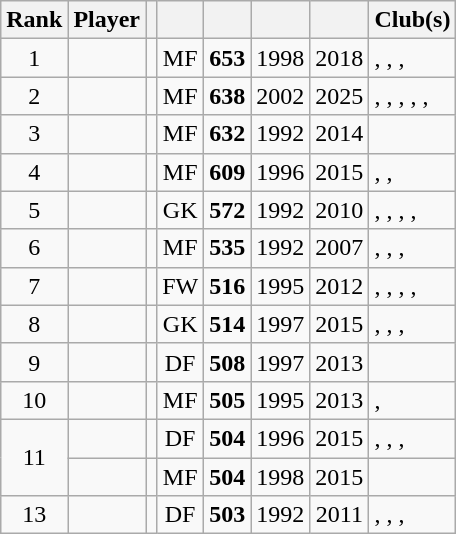<table class="wikitable sortable" style="text-align: center;">
<tr>
<th>Rank</th>
<th>Player</th>
<th></th>
<th></th>
<th></th>
<th></th>
<th></th>
<th>Club(s)</th>
</tr>
<tr>
<td>1</td>
<td align="left"></td>
<td></td>
<td>MF</td>
<td><strong>653</strong></td>
<td>1998</td>
<td>2018</td>
<td align="left">, , , </td>
</tr>
<tr>
<td>2</td>
<td align="left"><strong></strong></td>
<td></td>
<td>MF</td>
<td><strong>638</strong></td>
<td>2002</td>
<td>2025</td>
<td align="left">, , , , , </td>
</tr>
<tr>
<td>3</td>
<td align="left"></td>
<td></td>
<td>MF</td>
<td><strong>632</strong></td>
<td>1992</td>
<td>2014</td>
<td align="left"></td>
</tr>
<tr>
<td>4</td>
<td align="left"></td>
<td></td>
<td>MF</td>
<td><strong>609</strong></td>
<td>1996</td>
<td>2015</td>
<td align="left">, , </td>
</tr>
<tr>
<td>5</td>
<td align="left"></td>
<td></td>
<td>GK</td>
<td><strong>572</strong></td>
<td>1992</td>
<td>2010</td>
<td align="left">, , , , </td>
</tr>
<tr>
<td>6</td>
<td align="left"></td>
<td></td>
<td>MF</td>
<td><strong>535</strong></td>
<td>1992</td>
<td>2007</td>
<td align="left">, , , </td>
</tr>
<tr>
<td>7</td>
<td align="left"></td>
<td></td>
<td>FW</td>
<td><strong>516</strong></td>
<td>1995</td>
<td>2012</td>
<td align="left">, , , , </td>
</tr>
<tr>
<td>8</td>
<td align="left"></td>
<td></td>
<td>GK</td>
<td><strong>514</strong></td>
<td>1997</td>
<td>2015</td>
<td align="left">, , , </td>
</tr>
<tr>
<td>9</td>
<td align="left" nowrap></td>
<td></td>
<td>DF</td>
<td><strong>508</strong></td>
<td>1997</td>
<td>2013</td>
<td align="left"></td>
</tr>
<tr>
<td>10</td>
<td align="left"></td>
<td></td>
<td>MF</td>
<td><strong>505</strong></td>
<td>1995</td>
<td>2013</td>
<td align="left">, </td>
</tr>
<tr>
<td rowspan=2>11</td>
<td align="left"></td>
<td></td>
<td>DF</td>
<td><strong>504</strong></td>
<td>1996</td>
<td>2015</td>
<td align="left">, , , </td>
</tr>
<tr>
<td align="left"></td>
<td></td>
<td>MF</td>
<td><strong>504</strong></td>
<td>1998</td>
<td>2015</td>
<td align="left"></td>
</tr>
<tr>
<td>13</td>
<td align="left"></td>
<td></td>
<td>DF</td>
<td><strong>503</strong></td>
<td>1992</td>
<td>2011</td>
<td align="left">, , , </td>
</tr>
</table>
